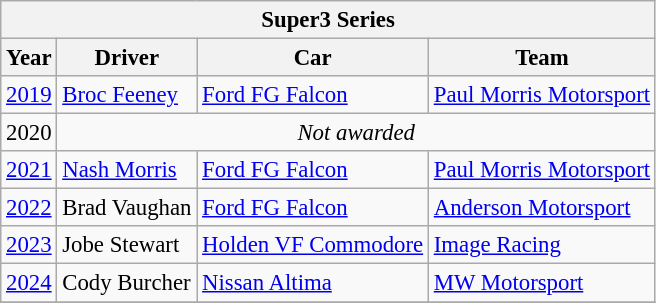<table class="wikitable" style="font-size: 95%">
<tr>
<th colspan=4>Super3 Series</th>
</tr>
<tr>
<th>Year</th>
<th>Driver</th>
<th>Car</th>
<th>Team</th>
</tr>
<tr>
<td><a href='#'>2019</a></td>
<td><a href='#'>Broc Feeney</a></td>
<td><a href='#'>Ford FG Falcon</a></td>
<td><a href='#'>Paul Morris Motorsport</a></td>
</tr>
<tr>
<td>2020</td>
<td colspan=3 align="center"><em>Not awarded</em></td>
</tr>
<tr>
<td><a href='#'>2021</a></td>
<td><a href='#'>Nash Morris</a></td>
<td><a href='#'>Ford FG Falcon</a></td>
<td><a href='#'>Paul Morris Motorsport</a></td>
</tr>
<tr>
<td><a href='#'>2022</a></td>
<td>Brad Vaughan</td>
<td><a href='#'>Ford FG Falcon</a></td>
<td><a href='#'>Anderson Motorsport</a></td>
</tr>
<tr>
<td><a href='#'>2023</a></td>
<td>Jobe Stewart</td>
<td><a href='#'>Holden VF Commodore</a></td>
<td><a href='#'>Image Racing</a></td>
</tr>
<tr>
<td><a href='#'>2024</a></td>
<td>Cody Burcher</td>
<td><a href='#'>Nissan Altima</a></td>
<td><a href='#'>MW Motorsport</a></td>
</tr>
<tr>
</tr>
</table>
